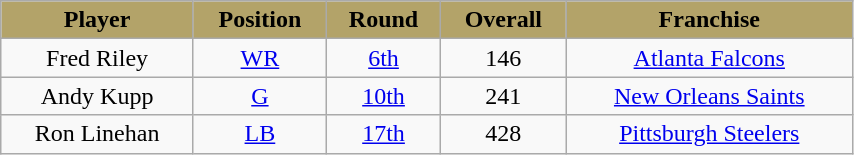<table class="wikitable" style="text-align:center" width="45%">
<tr align="center"  style="background:#B3A369;color:black;">
<td><strong>Player</strong></td>
<td><strong>Position</strong></td>
<td><strong>Round</strong></td>
<td><strong>Overall</strong></td>
<td><strong>Franchise</strong></td>
</tr>
<tr>
<td>Fred Riley</td>
<td><a href='#'>WR</a></td>
<td><a href='#'>6th</a></td>
<td>146</td>
<td><a href='#'>Atlanta Falcons</a></td>
</tr>
<tr>
<td>Andy Kupp</td>
<td><a href='#'>G</a></td>
<td><a href='#'>10th</a></td>
<td>241</td>
<td><a href='#'>New Orleans Saints</a></td>
</tr>
<tr>
<td>Ron Linehan</td>
<td><a href='#'>LB</a></td>
<td><a href='#'>17th</a></td>
<td>428</td>
<td><a href='#'>Pittsburgh Steelers</a></td>
</tr>
</table>
